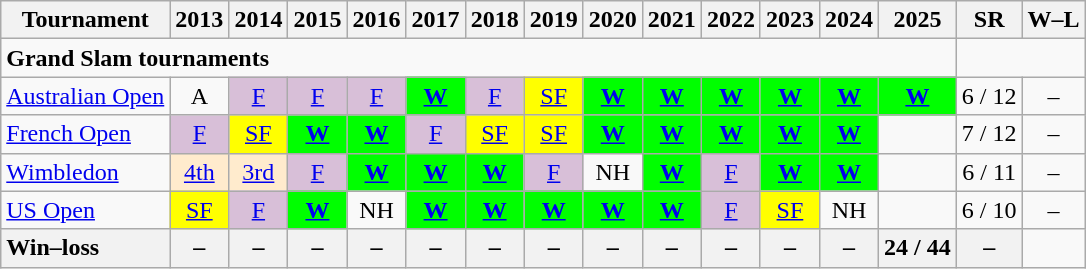<table class=wikitable style=text-align:center>
<tr>
<th>Tournament</th>
<th>2013</th>
<th>2014</th>
<th>2015</th>
<th>2016</th>
<th>2017</th>
<th>2018</th>
<th>2019</th>
<th>2020</th>
<th>2021</th>
<th>2022</th>
<th>2023</th>
<th>2024</th>
<th>2025</th>
<th>SR</th>
<th>W–L</th>
</tr>
<tr>
<td colspan="14" style="text-align:left;"><strong>Grand Slam tournaments</strong></td>
</tr>
<tr>
<td align=left><a href='#'>Australian Open</a></td>
<td>A</td>
<td style="background:thistle;"><a href='#'>F</a></td>
<td style="background:thistle;"><a href='#'>F</a></td>
<td style="background:thistle;"><a href='#'>F</a></td>
<td style="background:lime;"><a href='#'><strong>W</strong></a></td>
<td style="background:thistle;"><a href='#'>F</a></td>
<td style="background:yellow;"><a href='#'>SF</a></td>
<td style="background:lime;"><a href='#'><strong>W</strong></a></td>
<td style="background:lime;"><a href='#'><strong>W</strong></a></td>
<td style="background:lime;"><a href='#'><strong>W</strong></a></td>
<td style="background:lime;"><a href='#'><strong>W</strong></a></td>
<td style="background:lime;"><a href='#'><strong>W</strong></a></td>
<td style="background:lime;"><a href='#'><strong>W</strong></a></td>
<td>6 / 12</td>
<td>–</td>
</tr>
<tr>
<td align=left><a href='#'>French Open</a></td>
<td style="background:thistle;"><a href='#'>F</a></td>
<td style="background:yellow;"><a href='#'>SF</a></td>
<td style="background:lime;"><a href='#'><strong>W</strong></a></td>
<td style="background:lime;"><a href='#'><strong>W</strong></a></td>
<td style="background:thistle;"><a href='#'>F</a></td>
<td style="background:yellow;"><a href='#'>SF</a></td>
<td style="background:yellow;"><a href='#'>SF</a></td>
<td style="background:lime;"><a href='#'><strong>W</strong></a></td>
<td style="background:lime;"><a href='#'><strong>W</strong></a></td>
<td style="background:lime;"><a href='#'><strong>W</strong></a></td>
<td style="background:lime;"><a href='#'><strong>W</strong></a></td>
<td style="background:lime;"><a href='#'><strong>W</strong></a></td>
<td></td>
<td>7 / 12</td>
<td>–</td>
</tr>
<tr>
<td align=left><a href='#'>Wimbledon</a></td>
<td bgcolor=ffebcd><a href='#'>4th</a></td>
<td bgcolor=ffebcd><a href='#'>3rd</a></td>
<td style="background:thistle;"><a href='#'>F</a></td>
<td style="background:lime;"><a href='#'><strong>W</strong></a></td>
<td style="background:lime;"><a href='#'><strong>W</strong></a></td>
<td style="background:lime;"><a href='#'><strong>W</strong></a></td>
<td style="background:thistle;"><a href='#'>F</a></td>
<td>NH</td>
<td style="background:lime;"><a href='#'><strong>W</strong></a></td>
<td style="background:thistle;"><a href='#'>F</a></td>
<td style="background:lime;"><a href='#'><strong>W</strong></a></td>
<td style="background:lime;"><a href='#'><strong>W</strong></a></td>
<td></td>
<td>6 / 11</td>
<td>–</td>
</tr>
<tr>
<td align=left><a href='#'>US Open</a></td>
<td style="background:yellow;"><a href='#'>SF</a></td>
<td style="background:thistle;"><a href='#'>F</a></td>
<td style="background:lime;"><a href='#'><strong>W</strong></a></td>
<td>NH</td>
<td style="background:lime;"><a href='#'><strong>W</strong></a></td>
<td style="background:lime;"><a href='#'><strong>W</strong></a></td>
<td style="background:lime;"><a href='#'><strong>W</strong></a></td>
<td style="background:lime;"><a href='#'><strong>W</strong></a></td>
<td style="background:lime;"><a href='#'><strong>W</strong></a></td>
<td style="background:thistle;"><a href='#'>F</a></td>
<td style="background:yellow;"><a href='#'>SF</a></td>
<td>NH</td>
<td></td>
<td>6 / 10</td>
<td>–</td>
</tr>
<tr>
<th style=text-align:left>Win–loss</th>
<th>–</th>
<th>–</th>
<th>–</th>
<th>–</th>
<th>–</th>
<th>–</th>
<th>–</th>
<th>–</th>
<th>–</th>
<th>–</th>
<th>–</th>
<th>–</th>
<th>24 / 44</th>
<th>–</th>
</tr>
</table>
